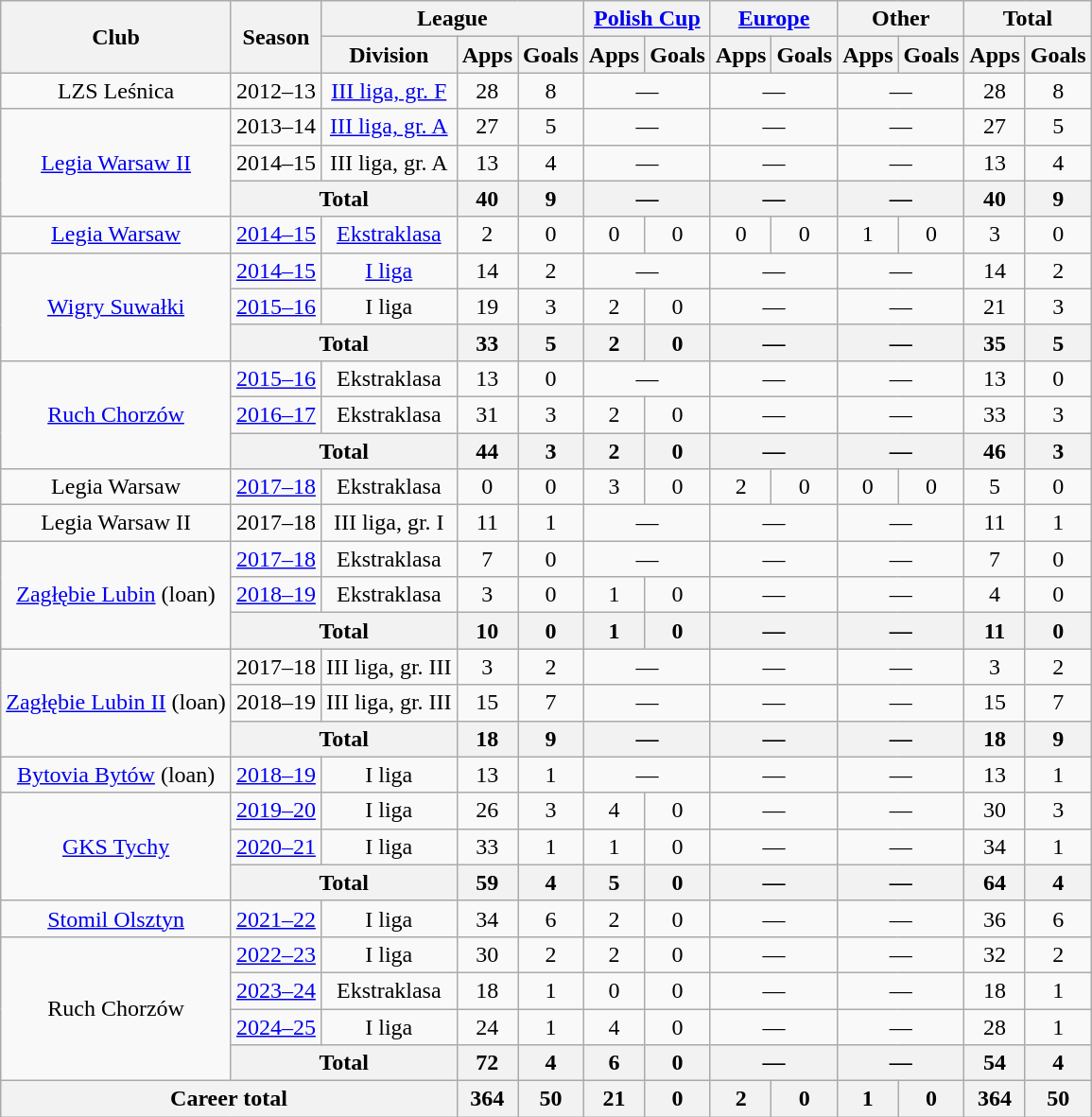<table class="wikitable" style="text-align: center;">
<tr>
<th rowspan="2">Club</th>
<th rowspan="2">Season</th>
<th colspan="3">League</th>
<th colspan="2"><a href='#'>Polish Cup</a></th>
<th colspan="2"><a href='#'>Europe</a></th>
<th colspan="2">Other</th>
<th colspan="2">Total</th>
</tr>
<tr>
<th>Division</th>
<th>Apps</th>
<th>Goals</th>
<th>Apps</th>
<th>Goals</th>
<th>Apps</th>
<th>Goals</th>
<th>Apps</th>
<th>Goals</th>
<th>Apps</th>
<th>Goals</th>
</tr>
<tr>
<td>LZS Leśnica</td>
<td>2012–13</td>
<td><a href='#'>III liga, gr. F</a></td>
<td>28</td>
<td>8</td>
<td colspan="2">—</td>
<td colspan="2">—</td>
<td colspan="2">—</td>
<td>28</td>
<td>8</td>
</tr>
<tr>
<td rowspan="3"><a href='#'>Legia Warsaw II</a></td>
<td>2013–14</td>
<td><a href='#'>III liga, gr. A</a></td>
<td>27</td>
<td>5</td>
<td colspan="2">—</td>
<td colspan="2">—</td>
<td colspan="2">—</td>
<td>27</td>
<td>5</td>
</tr>
<tr>
<td>2014–15</td>
<td>III liga, gr. A</td>
<td>13</td>
<td>4</td>
<td colspan="2">—</td>
<td colspan="2">—</td>
<td colspan="2">—</td>
<td>13</td>
<td>4</td>
</tr>
<tr>
<th colspan="2">Total</th>
<th>40</th>
<th>9</th>
<th colspan="2">—</th>
<th colspan="2">—</th>
<th colspan="2">—</th>
<th>40</th>
<th>9</th>
</tr>
<tr>
<td rowspan="1"><a href='#'>Legia Warsaw</a></td>
<td><a href='#'>2014–15</a></td>
<td><a href='#'>Ekstraklasa</a></td>
<td>2</td>
<td>0</td>
<td>0</td>
<td>0</td>
<td>0</td>
<td>0</td>
<td>1</td>
<td>0</td>
<td>3</td>
<td>0</td>
</tr>
<tr>
<td rowspan="3"><a href='#'>Wigry Suwałki</a></td>
<td><a href='#'>2014–15</a></td>
<td><a href='#'>I liga</a></td>
<td>14</td>
<td>2</td>
<td colspan="2">—</td>
<td colspan="2">—</td>
<td colspan="2">—</td>
<td>14</td>
<td>2</td>
</tr>
<tr>
<td><a href='#'>2015–16</a></td>
<td>I liga</td>
<td>19</td>
<td>3</td>
<td>2</td>
<td>0</td>
<td colspan="2">—</td>
<td colspan="2">—</td>
<td>21</td>
<td>3</td>
</tr>
<tr>
<th colspan="2">Total</th>
<th>33</th>
<th>5</th>
<th>2</th>
<th>0</th>
<th colspan="2">—</th>
<th colspan="2">—</th>
<th>35</th>
<th>5</th>
</tr>
<tr>
<td rowspan="3"><a href='#'>Ruch Chorzów</a></td>
<td><a href='#'>2015–16</a></td>
<td>Ekstraklasa</td>
<td>13</td>
<td>0</td>
<td colspan="2">—</td>
<td colspan="2">—</td>
<td colspan="2">—</td>
<td>13</td>
<td>0</td>
</tr>
<tr>
<td><a href='#'>2016–17</a></td>
<td>Ekstraklasa</td>
<td>31</td>
<td>3</td>
<td>2</td>
<td>0</td>
<td colspan="2">—</td>
<td colspan="2">—</td>
<td>33</td>
<td>3</td>
</tr>
<tr>
<th colspan="2">Total</th>
<th>44</th>
<th>3</th>
<th>2</th>
<th>0</th>
<th colspan="2">—</th>
<th colspan="2">—</th>
<th>46</th>
<th>3</th>
</tr>
<tr>
<td>Legia Warsaw</td>
<td><a href='#'>2017–18</a></td>
<td>Ekstraklasa</td>
<td>0</td>
<td>0</td>
<td>3</td>
<td>0</td>
<td>2</td>
<td>0</td>
<td>0</td>
<td>0</td>
<td>5</td>
<td>0</td>
</tr>
<tr>
<td>Legia Warsaw II</td>
<td>2017–18</td>
<td>III liga, gr. I</td>
<td>11</td>
<td>1</td>
<td colspan="2">—</td>
<td colspan="2">—</td>
<td colspan="2">—</td>
<td>11</td>
<td>1</td>
</tr>
<tr>
<td rowspan="3"><a href='#'>Zagłębie Lubin</a> (loan)</td>
<td><a href='#'>2017–18</a></td>
<td>Ekstraklasa</td>
<td>7</td>
<td>0</td>
<td colspan="2">—</td>
<td colspan="2">—</td>
<td colspan="2">—</td>
<td>7</td>
<td>0</td>
</tr>
<tr>
<td><a href='#'>2018–19</a></td>
<td>Ekstraklasa</td>
<td>3</td>
<td>0</td>
<td>1</td>
<td>0</td>
<td colspan="2">—</td>
<td colspan="2">—</td>
<td>4</td>
<td>0</td>
</tr>
<tr>
<th colspan="2">Total</th>
<th>10</th>
<th>0</th>
<th>1</th>
<th>0</th>
<th colspan="2">—</th>
<th colspan="2">—</th>
<th>11</th>
<th>0</th>
</tr>
<tr>
<td rowspan="3"><a href='#'>Zagłębie Lubin II</a> (loan)</td>
<td>2017–18</td>
<td>III liga, gr. III</td>
<td>3</td>
<td>2</td>
<td colspan="2">—</td>
<td colspan="2">—</td>
<td colspan="2">—</td>
<td>3</td>
<td>2</td>
</tr>
<tr>
<td>2018–19</td>
<td>III liga, gr. III</td>
<td>15</td>
<td>7</td>
<td colspan="2">—</td>
<td colspan="2">—</td>
<td colspan="2">—</td>
<td>15</td>
<td>7</td>
</tr>
<tr>
<th colspan="2">Total</th>
<th>18</th>
<th>9</th>
<th colspan="2">—</th>
<th colspan="2">—</th>
<th colspan="2">—</th>
<th>18</th>
<th>9</th>
</tr>
<tr>
<td><a href='#'>Bytovia Bytów</a> (loan)</td>
<td><a href='#'>2018–19</a></td>
<td>I liga</td>
<td>13</td>
<td>1</td>
<td colspan="2">—</td>
<td colspan="2">—</td>
<td colspan="2">—</td>
<td>13</td>
<td>1</td>
</tr>
<tr>
<td rowspan="3"><a href='#'>GKS Tychy</a></td>
<td><a href='#'>2019–20</a></td>
<td>I liga</td>
<td>26</td>
<td>3</td>
<td>4</td>
<td>0</td>
<td colspan="2">—</td>
<td colspan="2">—</td>
<td>30</td>
<td>3</td>
</tr>
<tr>
<td><a href='#'>2020–21</a></td>
<td>I liga</td>
<td>33</td>
<td>1</td>
<td>1</td>
<td>0</td>
<td colspan="2">—</td>
<td colspan="2">—</td>
<td>34</td>
<td>1</td>
</tr>
<tr>
<th colspan="2">Total</th>
<th>59</th>
<th>4</th>
<th>5</th>
<th>0</th>
<th colspan="2">—</th>
<th colspan="2">—</th>
<th>64</th>
<th>4</th>
</tr>
<tr>
<td><a href='#'>Stomil Olsztyn</a></td>
<td><a href='#'>2021–22</a></td>
<td>I liga</td>
<td>34</td>
<td>6</td>
<td>2</td>
<td>0</td>
<td colspan="2">—</td>
<td colspan="2">—</td>
<td>36</td>
<td>6</td>
</tr>
<tr>
<td rowspan="4">Ruch Chorzów</td>
<td><a href='#'>2022–23</a></td>
<td>I liga</td>
<td>30</td>
<td>2</td>
<td>2</td>
<td>0</td>
<td colspan="2">—</td>
<td colspan="2">—</td>
<td>32</td>
<td>2</td>
</tr>
<tr>
<td><a href='#'>2023–24</a></td>
<td>Ekstraklasa</td>
<td>18</td>
<td>1</td>
<td>0</td>
<td>0</td>
<td colspan="2">—</td>
<td colspan="2">—</td>
<td>18</td>
<td>1</td>
</tr>
<tr>
<td><a href='#'>2024–25</a></td>
<td>I liga</td>
<td>24</td>
<td>1</td>
<td>4</td>
<td>0</td>
<td colspan="2">—</td>
<td colspan="2">—</td>
<td>28</td>
<td>1</td>
</tr>
<tr>
<th colspan="2">Total</th>
<th>72</th>
<th>4</th>
<th>6</th>
<th>0</th>
<th colspan="2">—</th>
<th colspan="2">—</th>
<th>54</th>
<th>4</th>
</tr>
<tr>
<th colspan="3">Career total</th>
<th>364</th>
<th>50</th>
<th>21</th>
<th>0</th>
<th>2</th>
<th>0</th>
<th>1</th>
<th>0</th>
<th>364</th>
<th>50</th>
</tr>
</table>
